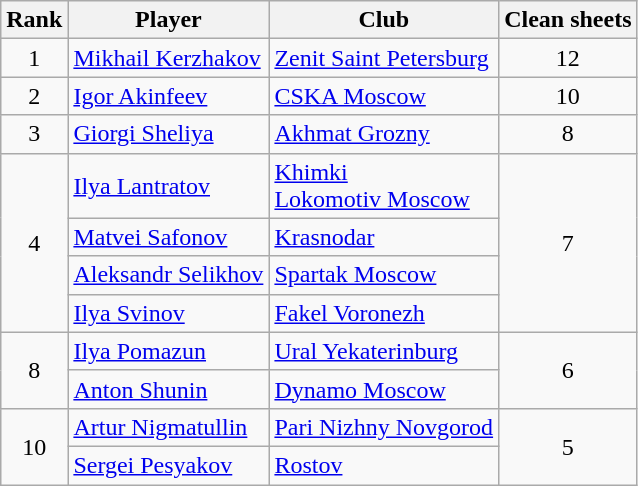<table class="wikitable" style="text-align: center;">
<tr>
<th>Rank</th>
<th>Player</th>
<th>Club</th>
<th>Clean sheets</th>
</tr>
<tr>
<td>1</td>
<td style="text-align: left;"> <a href='#'>Mikhail Kerzhakov</a></td>
<td style="text-align: left;"><a href='#'>Zenit Saint Petersburg</a></td>
<td>12</td>
</tr>
<tr>
<td>2</td>
<td style="text-align: left;"> <a href='#'>Igor Akinfeev</a></td>
<td style="text-align: left;"><a href='#'>CSKA Moscow</a></td>
<td>10</td>
</tr>
<tr>
<td>3</td>
<td style="text-align: left;"> <a href='#'>Giorgi Sheliya</a></td>
<td style="text-align: left;"><a href='#'>Akhmat Grozny</a></td>
<td>8</td>
</tr>
<tr>
<td rowspan="4">4</td>
<td style="text-align: left;"> <a href='#'>Ilya Lantratov</a></td>
<td style="text-align: left;"><a href='#'>Khimki</a><br><a href='#'>Lokomotiv Moscow</a></td>
<td rowspan="4">7</td>
</tr>
<tr>
<td style="text-align: left;"> <a href='#'>Matvei Safonov</a></td>
<td style="text-align: left;"><a href='#'>Krasnodar</a></td>
</tr>
<tr>
<td style="text-align: left;"> <a href='#'>Aleksandr Selikhov</a></td>
<td style="text-align: left;"><a href='#'>Spartak Moscow</a></td>
</tr>
<tr>
<td style="text-align: left;"> <a href='#'>Ilya Svinov</a></td>
<td style="text-align: left;"><a href='#'>Fakel Voronezh</a></td>
</tr>
<tr>
<td rowspan="2">8</td>
<td style="text-align: left;"> <a href='#'>Ilya Pomazun</a></td>
<td style="text-align: left;"><a href='#'>Ural Yekaterinburg</a></td>
<td rowspan="2">6</td>
</tr>
<tr>
<td style="text-align: left;"> <a href='#'>Anton Shunin</a></td>
<td style="text-align: left;"><a href='#'>Dynamo Moscow</a></td>
</tr>
<tr>
<td rowspan="2">10</td>
<td style="text-align: left;"> <a href='#'>Artur Nigmatullin</a></td>
<td style="text-align: left;"><a href='#'>Pari Nizhny Novgorod</a></td>
<td rowspan="2">5</td>
</tr>
<tr>
<td style="text-align: left;"> <a href='#'>Sergei Pesyakov</a></td>
<td style="text-align: left;"><a href='#'>Rostov</a></td>
</tr>
</table>
